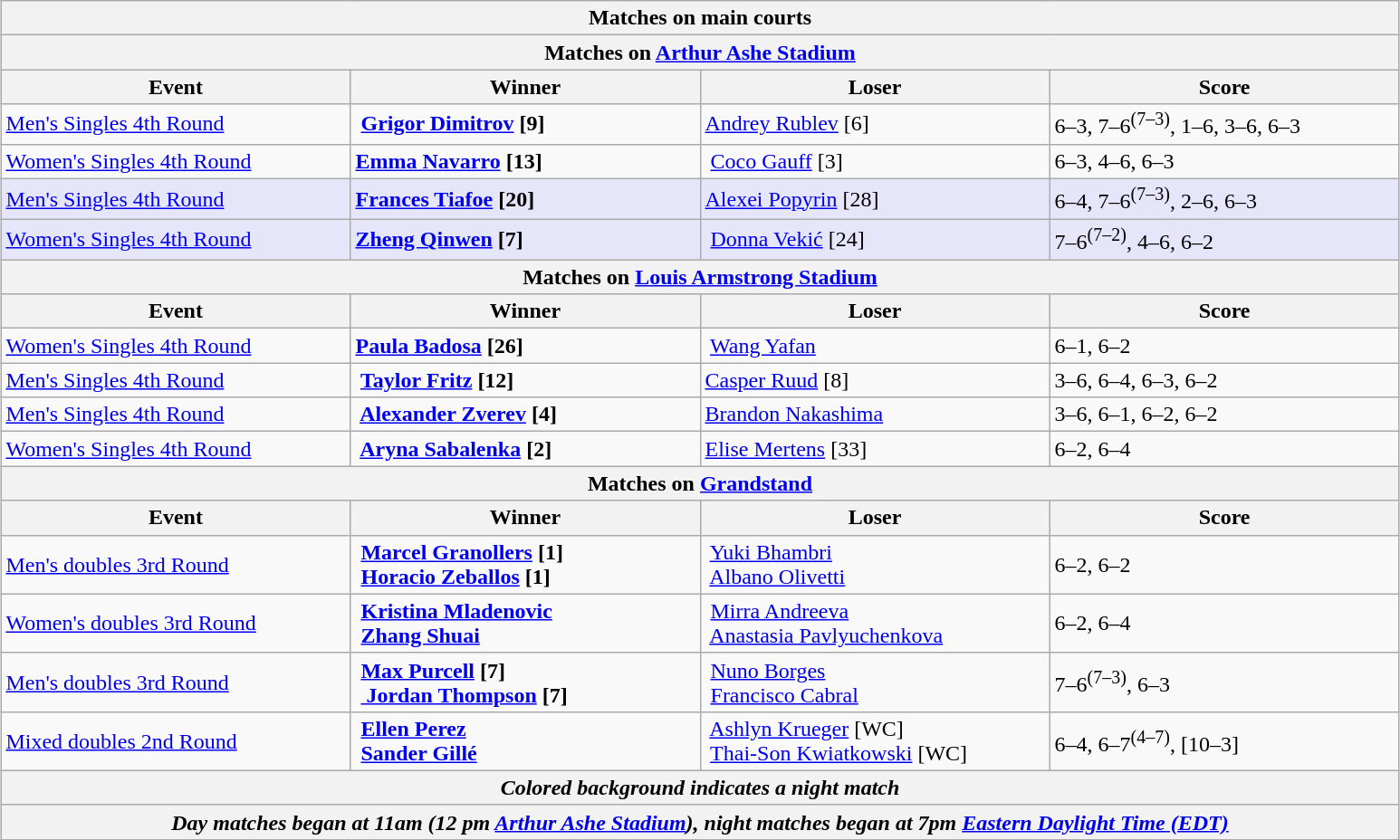<table class="wikitable" style="margin:auto;">
<tr>
<th colspan="4" style="white-space:nowrap;">Matches on main courts</th>
</tr>
<tr>
<th colspan="4"><strong>Matches on <a href='#'>Arthur Ashe Stadium</a></strong></th>
</tr>
<tr>
<th width="250">Event</th>
<th width="250">Winner</th>
<th width="250">Loser</th>
<th width="250">Score</th>
</tr>
<tr>
<td><a href='#'>Men's Singles 4th Round</a></td>
<td><strong> <a href='#'>Grigor Dimitrov</a> [9]</strong></td>
<td> <a href='#'>Andrey Rublev</a> [6]</td>
<td>6–3, 7–6<sup>(7–3)</sup>, 1–6, 3–6, 6–3</td>
</tr>
<tr>
<td><a href='#'>Women's Singles 4th Round</a></td>
<td><strong> <a href='#'>Emma Navarro</a> [13]</strong></td>
<td> <a href='#'>Coco Gauff</a> [3]</td>
<td>6–3, 4–6, 6–3</td>
</tr>
<tr bgcolor="lavender">
<td><a href='#'>Men's Singles 4th Round</a></td>
<td><strong> <a href='#'>Frances Tiafoe</a> [20]</strong></td>
<td> <a href='#'>Alexei Popyrin</a> [28]</td>
<td>6–4, 7–6<sup>(7–3)</sup>, 2–6, 6–3</td>
</tr>
<tr bgcolor="lavender">
<td><a href='#'>Women's Singles 4th Round</a></td>
<td><strong> <a href='#'>Zheng Qinwen</a> [7]</strong></td>
<td> <a href='#'>Donna Vekić</a> [24]</td>
<td>7–6<sup>(7–2)</sup>, 4–6, 6–2</td>
</tr>
<tr>
<th colspan="4"><strong>Matches on <a href='#'>Louis Armstrong Stadium</a></strong></th>
</tr>
<tr>
<th width="250">Event</th>
<th width="250">Winner</th>
<th width="250">Loser</th>
<th width="250">Score</th>
</tr>
<tr>
<td><a href='#'>Women's Singles 4th Round</a></td>
<td><strong> <a href='#'>Paula Badosa</a> [26]</strong></td>
<td> <a href='#'>Wang Yafan</a></td>
<td>6–1, 6–2</td>
</tr>
<tr>
<td><a href='#'>Men's Singles 4th Round</a></td>
<td><strong> <a href='#'>Taylor Fritz</a> [12]</strong></td>
<td> <a href='#'>Casper Ruud</a> [8]</td>
<td>3–6, 6–4, 6–3, 6–2</td>
</tr>
<tr>
<td><a href='#'>Men's Singles 4th Round</a></td>
<td><strong> <a href='#'>Alexander Zverev</a> [4]</strong></td>
<td> <a href='#'>Brandon Nakashima</a></td>
<td>3–6, 6–1, 6–2, 6–2</td>
</tr>
<tr>
<td><a href='#'>Women's Singles 4th Round</a></td>
<td><strong> <a href='#'>Aryna Sabalenka</a> [2]</strong></td>
<td> <a href='#'>Elise Mertens</a> [33]</td>
<td>6–2, 6–4</td>
</tr>
<tr>
<th colspan="4"><strong>Matches on <a href='#'>Grandstand</a></strong></th>
</tr>
<tr>
<th width="250">Event</th>
<th width="250">Winner</th>
<th width="250">Loser</th>
<th width="250">Score</th>
</tr>
<tr>
<td><a href='#'>Men's doubles 3rd Round</a></td>
<td><strong> <a href='#'>Marcel Granollers</a> [1] <br>  <a href='#'>Horacio Zeballos</a> [1]</strong></td>
<td> <a href='#'>Yuki Bhambri</a> <br>   <a href='#'>Albano Olivetti</a></td>
<td>6–2, 6–2</td>
</tr>
<tr>
<td><a href='#'>Women's doubles 3rd Round</a></td>
<td><strong> <a href='#'>Kristina Mladenovic</a> <br>  <a href='#'>Zhang Shuai</a></strong></td>
<td> <a href='#'>Mirra Andreeva</a> <br>  <a href='#'>Anastasia Pavlyuchenkova</a></td>
<td>6–2, 6–4</td>
</tr>
<tr>
<td><a href='#'>Men's doubles 3rd Round</a></td>
<td><strong> <a href='#'>Max Purcell</a> [7] <br>  <a href='#'> Jordan Thompson</a> [7]</strong></td>
<td> <a href='#'>Nuno Borges</a> <br>  <a href='#'>Francisco Cabral</a></td>
<td>7–6<sup>(7–3)</sup>, 6–3</td>
</tr>
<tr>
<td><a href='#'>Mixed doubles 2nd Round</a></td>
<td><strong> <a href='#'>Ellen Perez</a> <br>  <a href='#'>Sander Gillé</a></strong></td>
<td> <a href='#'>Ashlyn Krueger</a> [WC] <br>  <a href='#'>Thai-Son Kwiatkowski</a> [WC]</td>
<td>6–4, 6–7<sup>(4–7)</sup>, [10–3]</td>
</tr>
<tr>
<th colspan="4"><em>Colored background indicates a night match</em></th>
</tr>
<tr>
<th colspan="4"><em>Day matches began at 11am (12 pm <a href='#'>Arthur Ashe Stadium</a>), night matches began at 7pm <a href='#'>Eastern Daylight Time (EDT)</a></em></th>
</tr>
</table>
